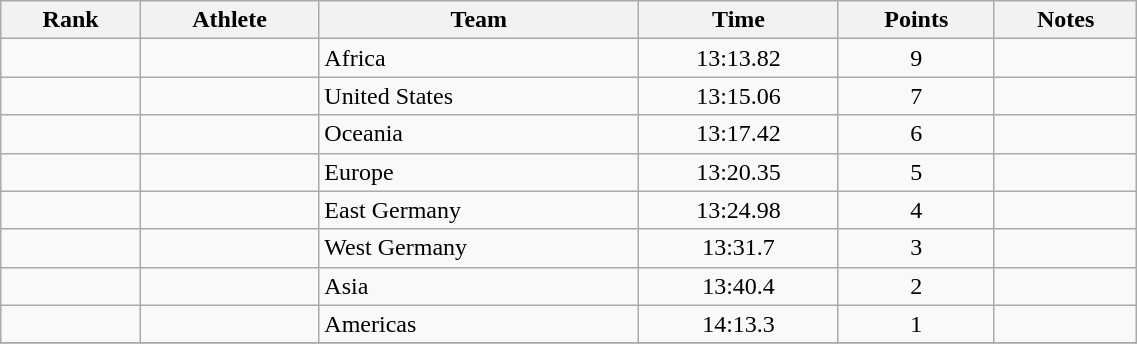<table class="wikitable sortable" style="text-align:center" width="60%">
<tr>
<th>Rank</th>
<th>Athlete</th>
<th>Team</th>
<th>Time</th>
<th>Points</th>
<th>Notes</th>
</tr>
<tr>
<td></td>
<td align="left"></td>
<td align=left>Africa</td>
<td>13:13.82</td>
<td>9</td>
<td></td>
</tr>
<tr>
<td></td>
<td align="left"></td>
<td align=left>United States</td>
<td>13:15.06</td>
<td>7</td>
<td></td>
</tr>
<tr>
<td></td>
<td align="left"></td>
<td align=left>Oceania</td>
<td>13:17.42</td>
<td>6</td>
<td></td>
</tr>
<tr>
<td></td>
<td align="left"></td>
<td align=left>Europe</td>
<td>13:20.35</td>
<td>5</td>
<td></td>
</tr>
<tr>
<td></td>
<td align="left"></td>
<td align=left>East Germany</td>
<td>13:24.98</td>
<td>4</td>
<td></td>
</tr>
<tr>
<td></td>
<td align="left"></td>
<td align=left>West Germany</td>
<td>13:31.7</td>
<td>3</td>
<td></td>
</tr>
<tr>
<td></td>
<td align="left"></td>
<td align=left>Asia</td>
<td>13:40.4</td>
<td>2</td>
<td></td>
</tr>
<tr>
<td></td>
<td align="left"></td>
<td align=left>Americas</td>
<td>14:13.3</td>
<td>1</td>
<td></td>
</tr>
<tr>
</tr>
</table>
